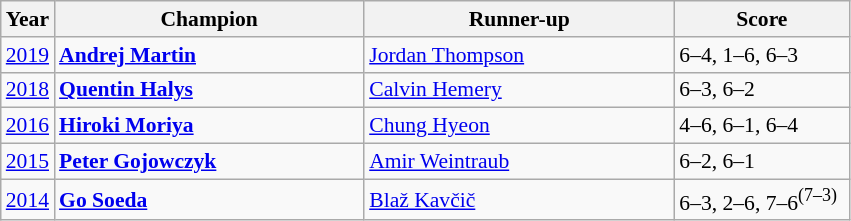<table class="wikitable" style="font-size:90%">
<tr>
<th>Year</th>
<th width="200">Champion</th>
<th width="200">Runner-up</th>
<th width="110">Score</th>
</tr>
<tr>
<td><a href='#'>2019</a></td>
<td> <strong><a href='#'>Andrej Martin</a></strong></td>
<td> <a href='#'>Jordan Thompson</a></td>
<td>6–4, 1–6, 6–3</td>
</tr>
<tr>
<td><a href='#'>2018</a></td>
<td> <strong><a href='#'>Quentin Halys</a></strong></td>
<td> <a href='#'>Calvin Hemery</a></td>
<td>6–3, 6–2</td>
</tr>
<tr>
<td><a href='#'>2016</a></td>
<td> <strong><a href='#'>Hiroki Moriya</a></strong></td>
<td> <a href='#'>Chung Hyeon</a></td>
<td>4–6, 6–1, 6–4</td>
</tr>
<tr>
<td><a href='#'>2015</a></td>
<td> <strong><a href='#'>Peter Gojowczyk</a></strong></td>
<td> <a href='#'>Amir Weintraub</a></td>
<td>6–2, 6–1</td>
</tr>
<tr>
<td><a href='#'>2014</a></td>
<td> <strong><a href='#'>Go Soeda</a></strong></td>
<td> <a href='#'>Blaž Kavčič</a></td>
<td>6–3, 2–6, 7–6<sup>(7–3)</sup></td>
</tr>
</table>
